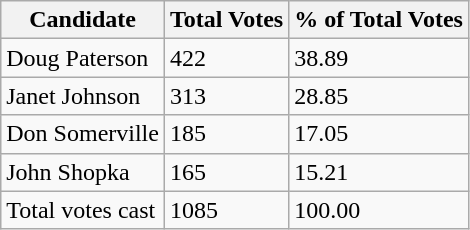<table class="wikitable">
<tr>
<th>Candidate</th>
<th>Total Votes</th>
<th>% of Total Votes</th>
</tr>
<tr>
<td>Doug Paterson</td>
<td>422</td>
<td>38.89</td>
</tr>
<tr>
<td>Janet Johnson</td>
<td>313</td>
<td>28.85</td>
</tr>
<tr>
<td>Don Somerville</td>
<td>185</td>
<td>17.05</td>
</tr>
<tr>
<td>John Shopka</td>
<td>165</td>
<td>15.21</td>
</tr>
<tr>
<td>Total votes cast</td>
<td>1085</td>
<td>100.00</td>
</tr>
</table>
